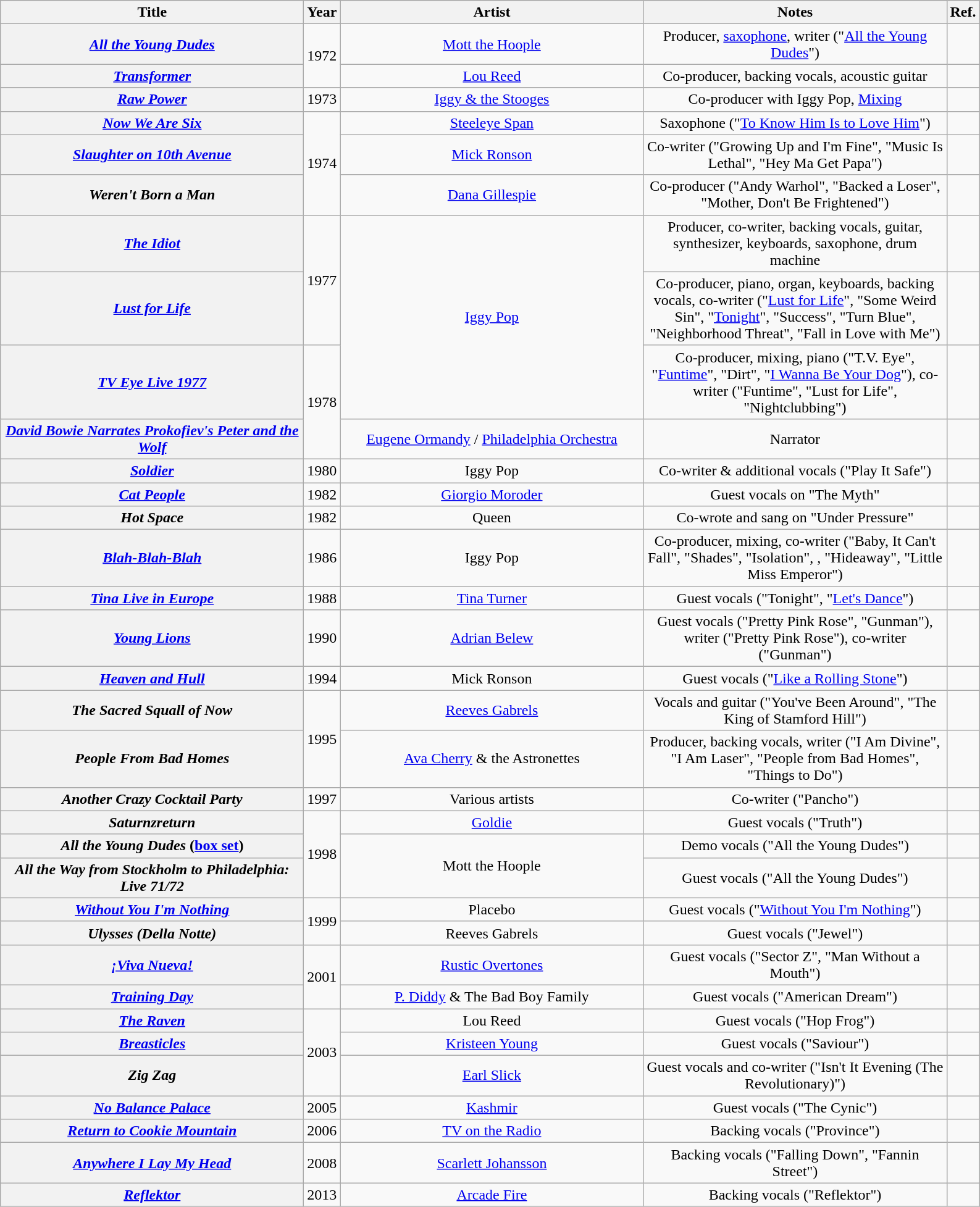<table class="wikitable plainrowheaders" style="text-align:center;">
<tr>
<th rowspan="1" scope="col" style="width:20em;">Title</th>
<th scope="col" rowspan="1" style="width:1em;">Year</th>
<th rowspan="1" scope="col" style="width:20em;">Artist</th>
<th rowspan="1" scope="col" style="width:20em;">Notes</th>
<th scope="col" rowspan="1" style="width:1em;">Ref.</th>
</tr>
<tr>
<th scope="row"><em><a href='#'>All the Young Dudes</a></em></th>
<td rowspan="2">1972</td>
<td><a href='#'>Mott the Hoople</a></td>
<td>Producer, <a href='#'>saxophone</a>, writer ("<a href='#'>All the Young Dudes</a>")</td>
<td></td>
</tr>
<tr>
<th scope="row"><em><a href='#'>Transformer</a></em></th>
<td><a href='#'>Lou Reed</a></td>
<td>Co-producer, backing vocals, acoustic guitar</td>
<td></td>
</tr>
<tr>
<th scope="row"><em><a href='#'>Raw Power</a></em></th>
<td>1973</td>
<td><a href='#'>Iggy & the Stooges</a></td>
<td>Co-producer with Iggy Pop, <a href='#'>Mixing</a></td>
<td></td>
</tr>
<tr>
<th scope="row"><em><a href='#'>Now We Are Six</a></em></th>
<td rowspan="3">1974</td>
<td><a href='#'>Steeleye Span</a></td>
<td>Saxophone ("<a href='#'>To Know Him Is to Love Him</a>")</td>
<td></td>
</tr>
<tr>
<th scope="row"><em><a href='#'>Slaughter on 10th Avenue</a></em></th>
<td><a href='#'>Mick Ronson</a></td>
<td>Co-writer ("Growing Up and I'm Fine", "Music Is Lethal", "Hey Ma Get Papa")</td>
<td></td>
</tr>
<tr>
<th scope="row"><em>Weren't Born a Man</em></th>
<td><a href='#'>Dana Gillespie</a></td>
<td>Co-producer ("Andy Warhol", "Backed a Loser", "Mother, Don't Be Frightened")</td>
<td></td>
</tr>
<tr>
<th scope="row"><em><a href='#'>The Idiot</a></em></th>
<td rowspan="2">1977</td>
<td rowspan="3"><a href='#'>Iggy Pop</a></td>
<td>Producer, co-writer, backing vocals, guitar, synthesizer, keyboards, saxophone, drum machine</td>
<td></td>
</tr>
<tr>
<th scope="row"><em><a href='#'>Lust for Life</a></em></th>
<td>Co-producer, piano, organ, keyboards, backing vocals, co-writer ("<a href='#'>Lust for Life</a>", "Some Weird Sin", "<a href='#'>Tonight</a>", "Success", "Turn Blue", "Neighborhood Threat", "Fall in Love with Me")</td>
<td></td>
</tr>
<tr>
<th scope="row"><em><a href='#'>TV Eye Live 1977</a></em></th>
<td rowspan="2">1978</td>
<td>Co-producer, mixing, piano ("T.V. Eye", "<a href='#'>Funtime</a>", "Dirt", "<a href='#'>I Wanna Be Your Dog</a>"), co-writer ("Funtime", "Lust for Life", "Nightclubbing")</td>
<td></td>
</tr>
<tr>
<th scope="row"><em><a href='#'>David Bowie Narrates Prokofiev's Peter and the Wolf</a></em></th>
<td><a href='#'>Eugene Ormandy</a> / <a href='#'>Philadelphia Orchestra</a></td>
<td>Narrator</td>
<td></td>
</tr>
<tr>
<th scope="row"><em><a href='#'>Soldier</a></em></th>
<td>1980</td>
<td>Iggy Pop</td>
<td>Co-writer & additional vocals ("Play It Safe")</td>
<td></td>
</tr>
<tr>
<th scope="row"><em><a href='#'>Cat People</a></em></th>
<td>1982</td>
<td><a href='#'>Giorgio Moroder</a></td>
<td>Guest vocals on "The Myth"</td>
<td></td>
</tr>
<tr>
<th scope="row"><em>Hot Space</em></th>
<td>1982</td>
<td>Queen</td>
<td>Co-wrote and sang on "Under Pressure"</td>
<td></td>
</tr>
<tr>
<th scope="row"><em><a href='#'>Blah-Blah-Blah</a></em></th>
<td>1986</td>
<td>Iggy Pop</td>
<td>Co-producer, mixing, co-writer ("Baby, It Can't Fall", "Shades", "Isolation", , "Hideaway", "Little Miss Emperor")</td>
<td></td>
</tr>
<tr>
<th scope="row"><em><a href='#'>Tina Live in Europe</a></em></th>
<td>1988</td>
<td><a href='#'>Tina Turner</a></td>
<td>Guest vocals ("Tonight", "<a href='#'>Let's Dance</a>")</td>
<td></td>
</tr>
<tr>
<th scope="row"><em><a href='#'>Young Lions</a></em></th>
<td>1990</td>
<td><a href='#'>Adrian Belew</a></td>
<td>Guest vocals ("Pretty Pink Rose", "Gunman"), writer ("Pretty Pink Rose"), co-writer ("Gunman")</td>
<td></td>
</tr>
<tr>
<th scope="row"><em><a href='#'>Heaven and Hull</a></em></th>
<td>1994</td>
<td>Mick Ronson</td>
<td>Guest vocals ("<a href='#'>Like a Rolling Stone</a>")</td>
<td></td>
</tr>
<tr>
<th scope="row"><em>The Sacred Squall of Now</em></th>
<td rowspan="2">1995</td>
<td><a href='#'>Reeves Gabrels</a></td>
<td>Vocals and guitar ("You've Been Around", "The King of Stamford Hill")</td>
<td><br></td>
</tr>
<tr>
<th scope="row"><em>People From Bad Homes</em></th>
<td><a href='#'>Ava Cherry</a> & the Astronettes</td>
<td>Producer, backing vocals, writer ("I Am Divine", "I Am Laser", "People from Bad Homes", "Things to Do")</td>
<td></td>
</tr>
<tr>
<th scope="row"><em>Another Crazy Cocktail Party</em></th>
<td>1997</td>
<td>Various artists</td>
<td>Co-writer ("Pancho")</td>
<td></td>
</tr>
<tr>
<th scope="row"><em>Saturnzreturn</em></th>
<td rowspan="3">1998</td>
<td><a href='#'>Goldie</a></td>
<td>Guest vocals ("Truth")</td>
<td></td>
</tr>
<tr>
<th scope="row"><em>All the Young Dudes</em> (<a href='#'>box set</a>)</th>
<td rowspan="2">Mott the Hoople</td>
<td>Demo vocals ("All the Young Dudes")</td>
<td></td>
</tr>
<tr>
<th scope="row"><em>All the Way from Stockholm to Philadelphia: Live 71/72</em></th>
<td>Guest vocals ("All the Young Dudes")</td>
<td></td>
</tr>
<tr>
<th scope="row"><em><a href='#'>Without You I'm Nothing</a></em></th>
<td rowspan="2">1999</td>
<td>Placebo</td>
<td>Guest vocals ("<a href='#'>Without You I'm Nothing</a>")</td>
<td></td>
</tr>
<tr>
<th scope="row"><em>Ulysses (Della Notte)</em></th>
<td>Reeves Gabrels</td>
<td>Guest vocals ("Jewel")</td>
<td></td>
</tr>
<tr>
<th scope="row"><em><a href='#'>¡Viva Nueva!</a></em></th>
<td rowspan="2">2001</td>
<td><a href='#'>Rustic Overtones</a></td>
<td>Guest vocals ("Sector Z", "Man Without a Mouth")</td>
<td></td>
</tr>
<tr>
<th scope="row"><em><a href='#'>Training Day</a></em></th>
<td><a href='#'>P. Diddy</a> & The Bad Boy Family</td>
<td>Guest vocals ("American Dream")</td>
<td></td>
</tr>
<tr>
<th scope="row"><em><a href='#'>The Raven</a></em></th>
<td rowspan="3">2003</td>
<td>Lou Reed</td>
<td>Guest vocals ("Hop Frog")</td>
<td></td>
</tr>
<tr>
<th scope="row"><em><a href='#'>Breasticles</a></em></th>
<td><a href='#'>Kristeen Young</a></td>
<td>Guest vocals ("Saviour")</td>
<td></td>
</tr>
<tr>
<th scope="row"><em>Zig Zag</em></th>
<td><a href='#'>Earl Slick</a></td>
<td>Guest vocals and co-writer ("Isn't It Evening (The Revolutionary)")</td>
<td></td>
</tr>
<tr>
<th scope="row"><em><a href='#'>No Balance Palace</a></em></th>
<td>2005</td>
<td><a href='#'>Kashmir</a></td>
<td>Guest vocals ("The Cynic")</td>
<td></td>
</tr>
<tr>
<th scope="row"><em><a href='#'>Return to Cookie Mountain</a></em></th>
<td>2006</td>
<td><a href='#'>TV on the Radio</a></td>
<td>Backing vocals ("Province")</td>
<td></td>
</tr>
<tr>
<th scope="row"><em><a href='#'>Anywhere I Lay My Head</a></em></th>
<td>2008</td>
<td><a href='#'>Scarlett Johansson</a></td>
<td>Backing vocals ("Falling Down", "Fannin Street")</td>
<td></td>
</tr>
<tr>
<th scope="row"><em><a href='#'>Reflektor</a></em></th>
<td>2013</td>
<td><a href='#'>Arcade Fire</a></td>
<td>Backing vocals ("Reflektor")</td>
<td></td>
</tr>
</table>
